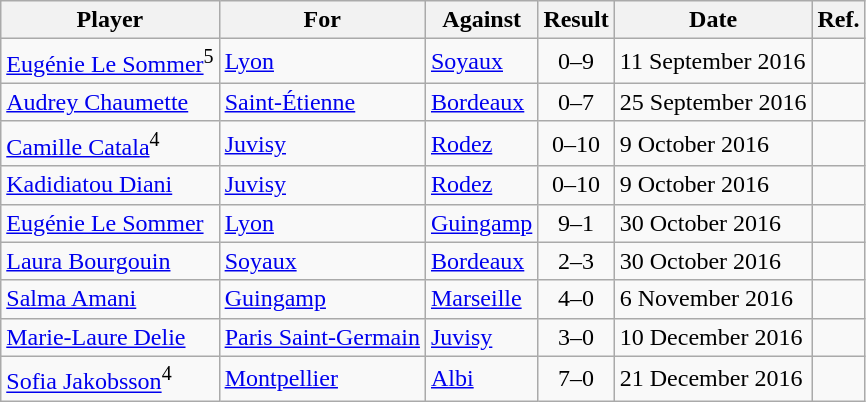<table class="wikitable sortable">
<tr>
<th>Player</th>
<th>For</th>
<th>Against</th>
<th>Result</th>
<th>Date</th>
<th>Ref.</th>
</tr>
<tr>
<td> <a href='#'>Eugénie Le Sommer</a><sup>5</sup></td>
<td><a href='#'>Lyon</a></td>
<td><a href='#'>Soyaux</a></td>
<td style="text-align:center">0–9</td>
<td>11 September 2016</td>
<td></td>
</tr>
<tr>
<td> <a href='#'>Audrey Chaumette</a></td>
<td><a href='#'>Saint-Étienne</a></td>
<td><a href='#'>Bordeaux</a></td>
<td style="text-align:center">0–7</td>
<td>25 September 2016</td>
<td></td>
</tr>
<tr>
<td> <a href='#'>Camille Catala</a><sup>4</sup></td>
<td><a href='#'>Juvisy</a></td>
<td><a href='#'>Rodez</a></td>
<td style="text-align:center">0–10</td>
<td>9 October 2016</td>
<td></td>
</tr>
<tr>
<td> <a href='#'>Kadidiatou Diani</a></td>
<td><a href='#'>Juvisy</a></td>
<td><a href='#'>Rodez</a></td>
<td style="text-align:center">0–10</td>
<td>9 October 2016</td>
<td></td>
</tr>
<tr>
<td> <a href='#'>Eugénie Le Sommer</a></td>
<td><a href='#'>Lyon</a></td>
<td><a href='#'>Guingamp</a></td>
<td style="text-align:center">9–1</td>
<td>30 October 2016</td>
<td></td>
</tr>
<tr>
<td> <a href='#'>Laura Bourgouin</a></td>
<td><a href='#'>Soyaux</a></td>
<td><a href='#'>Bordeaux</a></td>
<td style="text-align:center">2–3</td>
<td>30 October 2016</td>
<td></td>
</tr>
<tr>
<td> <a href='#'>Salma Amani</a></td>
<td><a href='#'>Guingamp</a></td>
<td><a href='#'>Marseille</a></td>
<td style="text-align:center">4–0</td>
<td>6 November 2016</td>
<td></td>
</tr>
<tr>
<td> <a href='#'>Marie-Laure Delie</a></td>
<td><a href='#'>Paris Saint-Germain</a></td>
<td><a href='#'>Juvisy</a></td>
<td style="text-align:center">3–0</td>
<td>10 December 2016</td>
<td></td>
</tr>
<tr>
<td> <a href='#'>Sofia Jakobsson</a><sup>4</sup></td>
<td><a href='#'>Montpellier</a></td>
<td><a href='#'>Albi</a></td>
<td style="text-align:center">7–0</td>
<td>21 December 2016</td>
<td></td>
</tr>
</table>
